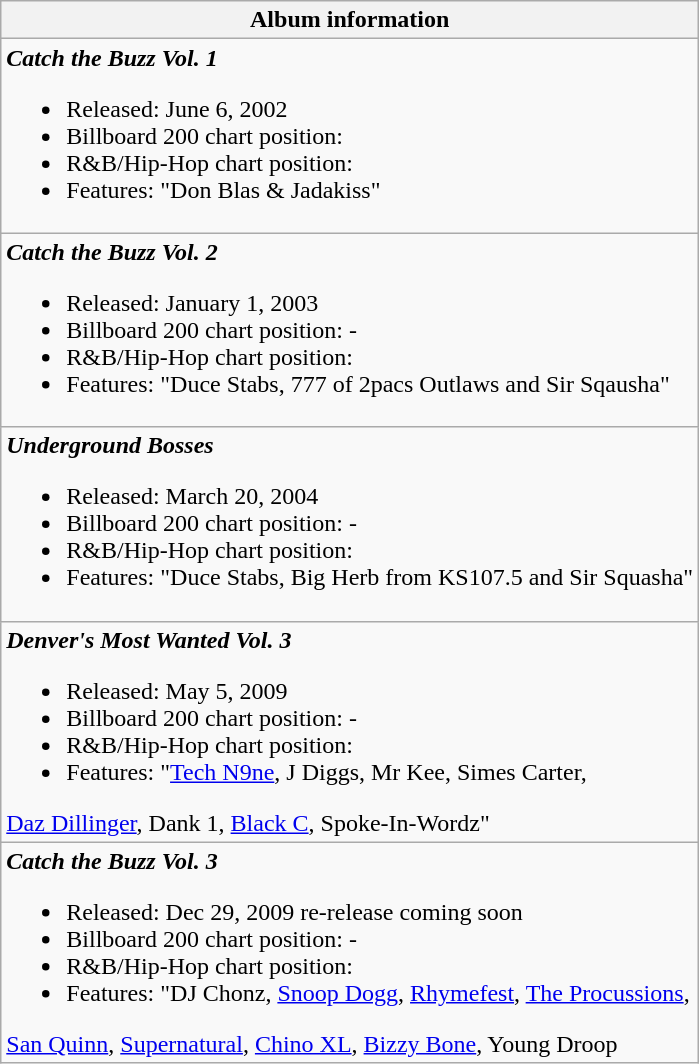<table class="wikitable">
<tr>
<th align="left">Album information</th>
</tr>
<tr>
<td align="left"><strong><em>  Catch the Buzz Vol. 1</em></strong><br><ul><li>Released: June 6, 2002</li><li>Billboard 200 chart position:</li><li>R&B/Hip-Hop chart position:</li><li>Features: "Don Blas & Jadakiss"</li></ul></td>
</tr>
<tr>
<td align="left"><strong><em>Catch the Buzz Vol. 2</em></strong><br><ul><li>Released: January 1, 2003</li><li>Billboard 200 chart position: -</li><li>R&B/Hip-Hop chart position:</li><li>Features: "Duce Stabs, 777 of 2pacs Outlaws and Sir Sqausha"</li></ul></td>
</tr>
<tr>
<td align="left"><strong><em>Underground Bosses</em></strong><br><ul><li>Released: March 20, 2004</li><li>Billboard 200 chart position: -</li><li>R&B/Hip-Hop chart position:</li><li>Features: "Duce Stabs, Big Herb from KS107.5 and Sir Squasha"</li></ul></td>
</tr>
<tr>
<td align="left"><strong><em>Denver's Most Wanted Vol. 3</em></strong><br><ul><li>Released: May 5, 2009</li><li>Billboard 200 chart position: -</li><li>R&B/Hip-Hop chart position:</li><li>Features: "<a href='#'>Tech N9ne</a>, J Diggs, Mr Kee, Simes Carter,</li></ul><a href='#'>Daz Dillinger</a>, Dank 1, <a href='#'>Black C</a>, Spoke-In-Wordz"</td>
</tr>
<tr>
<td align="left"><strong><em>Catch the Buzz Vol. 3</em></strong><br><ul><li>Released: Dec 29, 2009 re-release coming soon</li><li>Billboard 200 chart position: -</li><li>R&B/Hip-Hop chart position:</li><li>Features: "DJ Chonz, <a href='#'>Snoop Dogg</a>, <a href='#'>Rhymefest</a>, <a href='#'>The Procussions</a>,</li></ul><a href='#'>San Quinn</a>, <a href='#'>Supernatural</a>, <a href='#'>Chino XL</a>, <a href='#'>Bizzy Bone</a>, Young Droop</td>
</tr>
</table>
